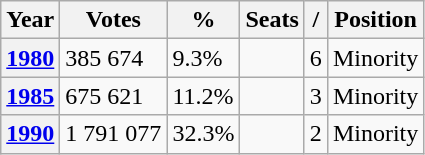<table class="wikitable">
<tr>
<th>Year</th>
<th>Votes</th>
<th>%</th>
<th>Seats</th>
<th>/</th>
<th>Position</th>
</tr>
<tr>
<th><a href='#'>1980</a></th>
<td>385 674</td>
<td>9.3%</td>
<td></td>
<td> 6</td>
<td>Minority</td>
</tr>
<tr>
<th><a href='#'>1985</a></th>
<td>675 621 </td>
<td>11.2%</td>
<td></td>
<td> 3</td>
<td>Minority</td>
</tr>
<tr>
<th><a href='#'>1990</a></th>
<td>1 791 077 </td>
<td>32.3%</td>
<td></td>
<td> 2</td>
<td>Minority</td>
</tr>
</table>
